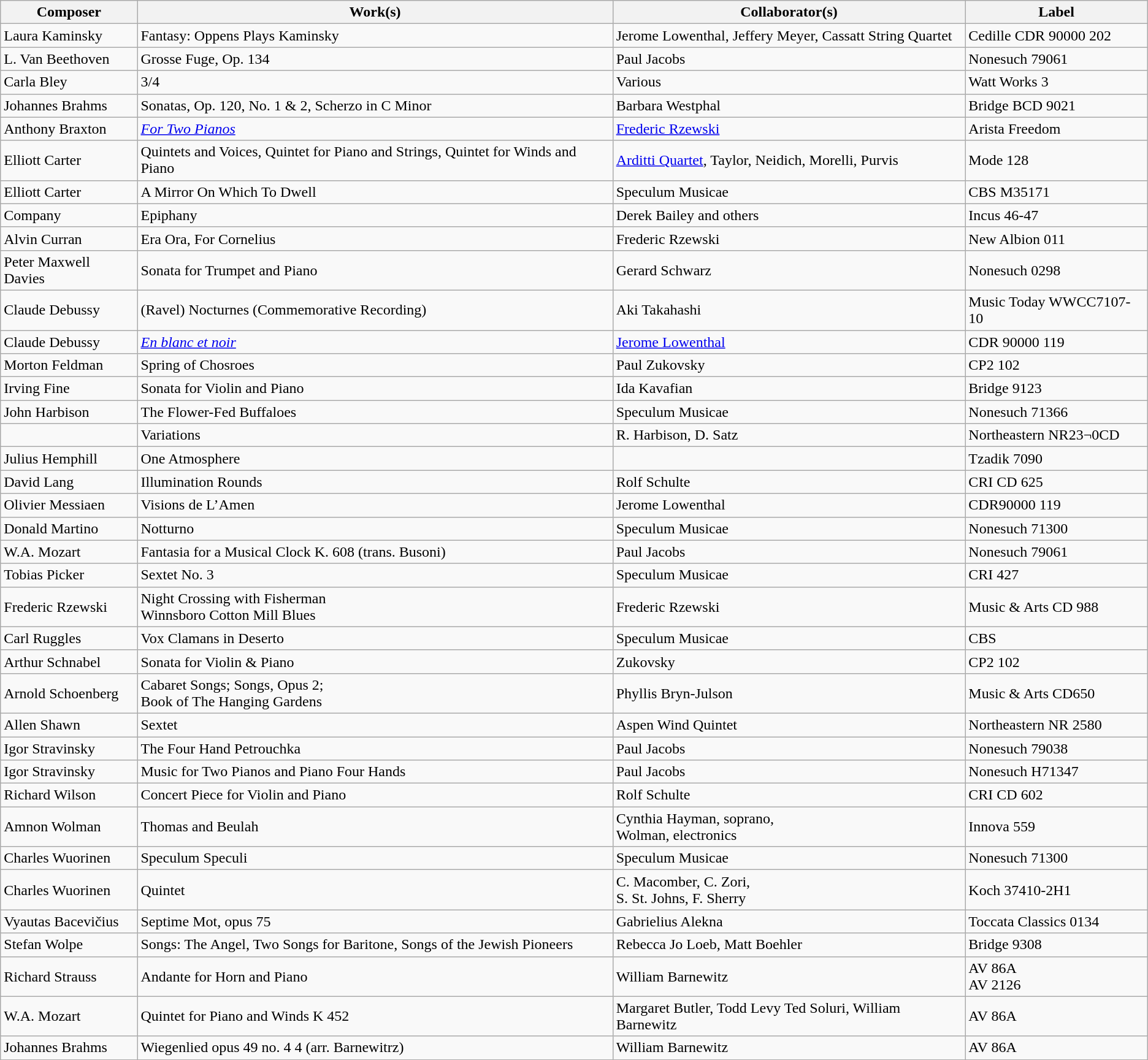<table class="wikitable">
<tr>
<th>Composer</th>
<th>Work(s)</th>
<th>Collaborator(s)</th>
<th>Label</th>
</tr>
<tr>
<td>Laura Kaminsky</td>
<td>Fantasy: Oppens Plays Kaminsky</td>
<td>Jerome Lowenthal, Jeffery Meyer, Cassatt String Quartet</td>
<td>Cedille CDR 90000 202</td>
</tr>
<tr>
<td>L. Van Beethoven</td>
<td>Grosse Fuge, Op. 134</td>
<td>Paul Jacobs</td>
<td>Nonesuch 79061</td>
</tr>
<tr>
<td>Carla Bley</td>
<td>3/4</td>
<td>Various</td>
<td>Watt Works 3</td>
</tr>
<tr>
<td>Johannes Brahms</td>
<td>Sonatas, Op. 120, No. 1 & 2, Scherzo in C Minor</td>
<td>Barbara Westphal</td>
<td>Bridge BCD 9021</td>
</tr>
<tr>
<td>Anthony Braxton</td>
<td><em><a href='#'>For Two Pianos</a></em></td>
<td><a href='#'>Frederic Rzewski</a></td>
<td>Arista Freedom</td>
</tr>
<tr>
<td>Elliott Carter</td>
<td>Quintets and Voices, Quintet for Piano and Strings, Quintet for Winds and Piano</td>
<td><a href='#'>Arditti Quartet</a>, Taylor, Neidich, Morelli, Purvis</td>
<td>Mode 128</td>
</tr>
<tr>
<td>Elliott Carter</td>
<td>A Mirror On Which To Dwell</td>
<td>Speculum Musicae</td>
<td>CBS M35171</td>
</tr>
<tr>
<td>Company</td>
<td>Epiphany</td>
<td>Derek Bailey and others</td>
<td>Incus 46-47</td>
</tr>
<tr>
<td>Alvin Curran</td>
<td>Era Ora, For Cornelius</td>
<td>Frederic Rzewski</td>
<td>New Albion 011</td>
</tr>
<tr>
<td>Peter Maxwell Davies</td>
<td>Sonata for Trumpet and Piano</td>
<td>Gerard Schwarz</td>
<td>Nonesuch 0298</td>
</tr>
<tr>
<td>Claude Debussy</td>
<td>(Ravel) Nocturnes (Commemorative Recording)</td>
<td>Aki Takahashi</td>
<td>Music Today WWCC7107-10</td>
</tr>
<tr>
<td>Claude Debussy</td>
<td><em><a href='#'>En blanc et noir</a></em></td>
<td><a href='#'>Jerome Lowenthal</a></td>
<td>CDR 90000 119</td>
</tr>
<tr>
<td>Morton Feldman</td>
<td>Spring of Chosroes</td>
<td>Paul Zukovsky</td>
<td>CP2  102</td>
</tr>
<tr>
<td>Irving Fine</td>
<td>Sonata for Violin and Piano</td>
<td>Ida Kavafian</td>
<td>Bridge 9123</td>
</tr>
<tr>
<td>John Harbison</td>
<td>The Flower-Fed Buffaloes</td>
<td>Speculum Musicae</td>
<td>Nonesuch 71366</td>
</tr>
<tr>
<td></td>
<td>Variations</td>
<td>R. Harbison, D. Satz</td>
<td>Northeastern NR23¬0CD</td>
</tr>
<tr>
<td>Julius Hemphill</td>
<td>One Atmosphere</td>
<td></td>
<td>Tzadik 7090</td>
</tr>
<tr>
<td>David Lang</td>
<td>Illumination Rounds</td>
<td>Rolf Schulte</td>
<td>CRI CD 625</td>
</tr>
<tr>
<td>Olivier Messiaen</td>
<td>Visions de L’Amen</td>
<td>Jerome Lowenthal</td>
<td>CDR90000 119</td>
</tr>
<tr>
<td>Donald Martino</td>
<td>Notturno</td>
<td>Speculum Musicae</td>
<td>Nonesuch 71300</td>
</tr>
<tr>
<td>W.A. Mozart</td>
<td>Fantasia for a Musical Clock K. 608 (trans. Busoni)</td>
<td>Paul Jacobs</td>
<td>Nonesuch 79061</td>
</tr>
<tr>
<td>Tobias Picker</td>
<td>Sextet No. 3</td>
<td>Speculum Musicae</td>
<td>CRI 427</td>
</tr>
<tr>
<td>Frederic Rzewski</td>
<td>Night Crossing with Fisherman<br>Winnsboro Cotton Mill Blues</td>
<td>Frederic Rzewski</td>
<td>Music & Arts CD 988</td>
</tr>
<tr>
<td>Carl Ruggles</td>
<td>Vox Clamans in Deserto</td>
<td>Speculum Musicae</td>
<td>CBS</td>
</tr>
<tr>
<td>Arthur Schnabel</td>
<td>Sonata for Violin & Piano</td>
<td>Zukovsky</td>
<td>CP2 102</td>
</tr>
<tr>
<td>Arnold Schoenberg</td>
<td>Cabaret Songs; Songs, Opus 2;<br>Book of The Hanging Gardens</td>
<td>Phyllis Bryn-Julson</td>
<td>Music & Arts CD650</td>
</tr>
<tr>
<td>Allen Shawn</td>
<td>Sextet</td>
<td>Aspen Wind Quintet</td>
<td>Northeastern NR 2580</td>
</tr>
<tr>
<td>Igor Stravinsky</td>
<td>The Four Hand Petrouchka</td>
<td>Paul Jacobs</td>
<td>Nonesuch 79038</td>
</tr>
<tr>
<td>Igor Stravinsky</td>
<td>Music for Two Pianos and Piano Four Hands</td>
<td>Paul Jacobs</td>
<td>Nonesuch H71347</td>
</tr>
<tr>
<td>Richard Wilson</td>
<td>Concert Piece for Violin and Piano</td>
<td>Rolf Schulte</td>
<td>CRI CD 602</td>
</tr>
<tr>
<td>Amnon Wolman</td>
<td>Thomas and Beulah</td>
<td>Cynthia Hayman, soprano,<br>Wolman, electronics</td>
<td>Innova 559</td>
</tr>
<tr>
<td>Charles Wuorinen</td>
<td>Speculum Speculi</td>
<td>Speculum Musicae</td>
<td>Nonesuch 71300</td>
</tr>
<tr>
<td>Charles Wuorinen</td>
<td>Quintet</td>
<td>C. Macomber, C. Zori,<br>S. St. Johns, F. Sherry</td>
<td>Koch 37410-2H1</td>
</tr>
<tr>
<td>Vyautas Bacevičius</td>
<td>Septime Mot, opus 75</td>
<td>Gabrielius Alekna</td>
<td>Toccata Classics 0134</td>
</tr>
<tr>
<td>Stefan Wolpe</td>
<td>Songs: The Angel, Two Songs for Baritone, Songs of the Jewish Pioneers</td>
<td>Rebecca Jo Loeb, Matt Boehler</td>
<td>Bridge 9308</td>
</tr>
<tr>
<td>Richard Strauss</td>
<td>Andante for Horn and Piano</td>
<td>William Barnewitz</td>
<td>AV 86A<br>AV 2126</td>
</tr>
<tr>
<td>W.A. Mozart</td>
<td>Quintet for Piano and Winds K 452</td>
<td>Margaret Butler, Todd Levy Ted Soluri, William Barnewitz</td>
<td>AV 86A</td>
</tr>
<tr>
<td>Johannes Brahms</td>
<td>Wiegenlied  opus 49 no. 4  4   (arr. Barnewitrz)</td>
<td>William Barnewitz</td>
<td>AV 86A</td>
</tr>
</table>
